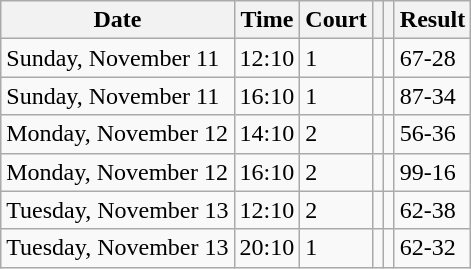<table class="wikitable">
<tr>
<th>Date</th>
<th>Time</th>
<th>Court</th>
<th></th>
<th></th>
<th>Result</th>
</tr>
<tr>
<td>Sunday, November 11</td>
<td>12:10</td>
<td>1</td>
<td></td>
<td></td>
<td>67-28</td>
</tr>
<tr>
<td>Sunday, November 11</td>
<td>16:10</td>
<td>1</td>
<td></td>
<td></td>
<td>87-34</td>
</tr>
<tr>
<td>Monday, November 12</td>
<td>14:10</td>
<td>2</td>
<td></td>
<td></td>
<td>56-36</td>
</tr>
<tr>
<td>Monday, November 12</td>
<td>16:10</td>
<td>2</td>
<td></td>
<td></td>
<td>99-16</td>
</tr>
<tr>
<td>Tuesday, November 13</td>
<td>12:10</td>
<td>2</td>
<td></td>
<td></td>
<td>62-38</td>
</tr>
<tr>
<td>Tuesday, November 13</td>
<td>20:10</td>
<td>1</td>
<td></td>
<td></td>
<td>62-32</td>
</tr>
</table>
